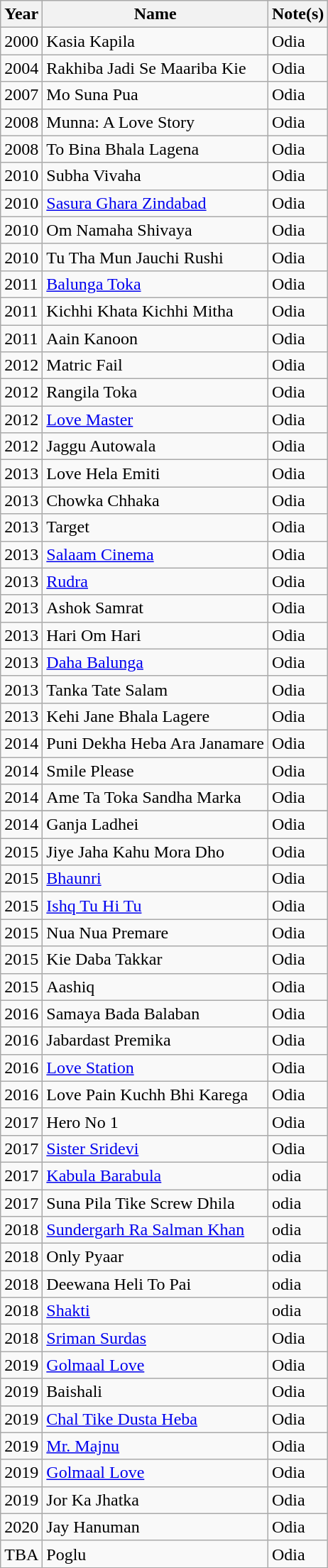<table class="wikitable sortable">
<tr>
<th>Year</th>
<th>Name</th>
<th>Note(s)</th>
</tr>
<tr>
<td>2000</td>
<td>Kasia Kapila</td>
<td>Odia</td>
</tr>
<tr>
<td>2004</td>
<td>Rakhiba Jadi Se Maariba Kie</td>
<td>Odia</td>
</tr>
<tr>
<td>2007</td>
<td>Mo Suna Pua</td>
<td>Odia</td>
</tr>
<tr>
<td>2008</td>
<td>Munna: A Love Story</td>
<td>Odia</td>
</tr>
<tr>
<td>2008</td>
<td>To Bina Bhala Lagena</td>
<td>Odia</td>
</tr>
<tr>
<td>2010</td>
<td>Subha Vivaha</td>
<td>Odia</td>
</tr>
<tr>
<td>2010</td>
<td><a href='#'>Sasura Ghara Zindabad</a></td>
<td>Odia</td>
</tr>
<tr>
<td>2010</td>
<td>Om Namaha Shivaya</td>
<td>Odia</td>
</tr>
<tr>
<td>2010</td>
<td>Tu Tha Mun Jauchi Rushi</td>
<td>Odia</td>
</tr>
<tr>
<td>2011</td>
<td><a href='#'>Balunga Toka</a></td>
<td>Odia</td>
</tr>
<tr>
<td>2011</td>
<td>Kichhi Khata Kichhi Mitha</td>
<td>Odia</td>
</tr>
<tr>
<td>2011</td>
<td>Aain Kanoon</td>
<td>Odia</td>
</tr>
<tr>
<td>2012</td>
<td>Matric Fail</td>
<td>Odia</td>
</tr>
<tr>
<td>2012</td>
<td>Rangila Toka</td>
<td>Odia</td>
</tr>
<tr>
<td>2012</td>
<td><a href='#'>Love Master</a></td>
<td>Odia</td>
</tr>
<tr>
<td>2012</td>
<td>Jaggu Autowala</td>
<td>Odia</td>
</tr>
<tr>
<td>2013</td>
<td>Love Hela Emiti</td>
<td>Odia</td>
</tr>
<tr>
<td>2013</td>
<td>Chowka Chhaka</td>
<td>Odia</td>
</tr>
<tr>
<td>2013</td>
<td>Target</td>
<td>Odia</td>
</tr>
<tr>
<td>2013</td>
<td><a href='#'>Salaam Cinema</a></td>
<td>Odia</td>
</tr>
<tr>
<td>2013</td>
<td><a href='#'>Rudra</a></td>
<td>Odia</td>
</tr>
<tr>
<td>2013</td>
<td>Ashok Samrat</td>
<td>Odia</td>
</tr>
<tr>
<td>2013</td>
<td>Hari Om Hari</td>
<td>Odia</td>
</tr>
<tr>
<td>2013</td>
<td><a href='#'>Daha Balunga</a></td>
<td>Odia</td>
</tr>
<tr>
<td>2013</td>
<td>Tanka Tate Salam</td>
<td>Odia</td>
</tr>
<tr>
<td>2013</td>
<td>Kehi Jane Bhala Lagere</td>
<td>Odia</td>
</tr>
<tr>
<td>2014</td>
<td>Puni Dekha Heba Ara Janamare</td>
<td>Odia</td>
</tr>
<tr>
<td>2014</td>
<td>Smile Please</td>
<td>Odia</td>
</tr>
<tr>
<td>2014</td>
<td>Ame Ta Toka Sandha Marka</td>
<td>Odia</td>
</tr>
<tr>
</tr>
<tr>
<td>2014</td>
<td>Ganja Ladhei</td>
<td>Odia</td>
</tr>
<tr>
<td>2015</td>
<td>Jiye Jaha Kahu Mora Dho</td>
<td>Odia</td>
</tr>
<tr>
<td>2015</td>
<td><a href='#'>Bhaunri</a></td>
<td>Odia</td>
</tr>
<tr>
<td>2015</td>
<td><a href='#'>Ishq Tu Hi Tu</a></td>
<td>Odia</td>
</tr>
<tr>
<td>2015</td>
<td>Nua Nua Premare</td>
<td>Odia</td>
</tr>
<tr>
<td>2015</td>
<td>Kie Daba Takkar</td>
<td>Odia</td>
</tr>
<tr>
<td>2015</td>
<td>Aashiq</td>
<td>Odia</td>
</tr>
<tr>
<td>2016</td>
<td>Samaya Bada Balaban</td>
<td>Odia</td>
</tr>
<tr>
<td>2016</td>
<td>Jabardast Premika</td>
<td>Odia</td>
</tr>
<tr>
<td>2016</td>
<td><a href='#'>Love Station</a></td>
<td>Odia</td>
</tr>
<tr>
<td>2016</td>
<td>Love Pain Kuchh Bhi Karega</td>
<td>Odia</td>
</tr>
<tr>
<td>2017</td>
<td>Hero No 1</td>
<td>Odia</td>
</tr>
<tr>
<td>2017</td>
<td><a href='#'>Sister Sridevi</a></td>
<td>Odia</td>
</tr>
<tr>
<td>2017</td>
<td><a href='#'>Kabula Barabula</a></td>
<td>odia</td>
</tr>
<tr>
<td>2017</td>
<td>Suna Pila Tike Screw Dhila</td>
<td>odia</td>
</tr>
<tr>
<td>2018</td>
<td><a href='#'>Sundergarh Ra Salman Khan</a></td>
<td>odia</td>
</tr>
<tr>
<td>2018</td>
<td>Only Pyaar</td>
<td>odia</td>
</tr>
<tr>
<td>2018</td>
<td>Deewana Heli To Pai</td>
<td>odia</td>
</tr>
<tr>
<td>2018</td>
<td><a href='#'>Shakti</a></td>
<td>odia</td>
</tr>
<tr>
<td>2018</td>
<td><a href='#'>Sriman Surdas</a></td>
<td>Odia</td>
</tr>
<tr>
<td>2019</td>
<td><a href='#'>Golmaal Love</a></td>
<td>Odia</td>
</tr>
<tr>
<td>2019</td>
<td>Baishali</td>
<td>Odia</td>
</tr>
<tr>
<td>2019</td>
<td><a href='#'>Chal Tike Dusta Heba</a></td>
<td>Odia</td>
</tr>
<tr>
<td>2019</td>
<td><a href='#'>Mr. Majnu</a></td>
<td>Odia</td>
</tr>
<tr>
<td>2019</td>
<td><a href='#'>Golmaal Love</a></td>
<td>Odia</td>
</tr>
<tr>
<td>2019</td>
<td>Jor Ka Jhatka</td>
<td>Odia</td>
</tr>
<tr>
<td>2020</td>
<td>Jay Hanuman</td>
<td>Odia</td>
</tr>
<tr>
<td>TBA</td>
<td>Poglu</td>
<td>Odia</td>
</tr>
</table>
